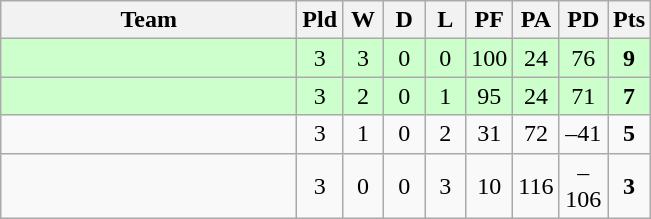<table class="wikitable" style="text-align:center;">
<tr>
<th width="190">Team</th>
<th width="20" abbr="Played">Pld</th>
<th width="20" abbr="Won">W</th>
<th width="20" abbr="Drawn">D</th>
<th width="20" abbr="Lost">L</th>
<th width="20" abbr="Points for">PF</th>
<th width="20" abbr="Points against">PA</th>
<th width="25" abbr="Points difference">PD</th>
<th width="20" abbr="Points">Pts</th>
</tr>
<tr style="background:#ccffcc">
<td align="left"></td>
<td>3</td>
<td>3</td>
<td>0</td>
<td>0</td>
<td>100</td>
<td>24</td>
<td>76</td>
<td><strong>9</strong></td>
</tr>
<tr style="background:#ccffcc">
<td align="left"></td>
<td>3</td>
<td>2</td>
<td>0</td>
<td>1</td>
<td>95</td>
<td>24</td>
<td>71</td>
<td><strong>7</strong></td>
</tr>
<tr>
<td align="left"></td>
<td>3</td>
<td>1</td>
<td>0</td>
<td>2</td>
<td>31</td>
<td>72</td>
<td>–41</td>
<td><strong>5</strong></td>
</tr>
<tr>
<td align="left"></td>
<td>3</td>
<td>0</td>
<td>0</td>
<td>3</td>
<td>10</td>
<td>116</td>
<td>–106</td>
<td><strong>3</strong></td>
</tr>
</table>
